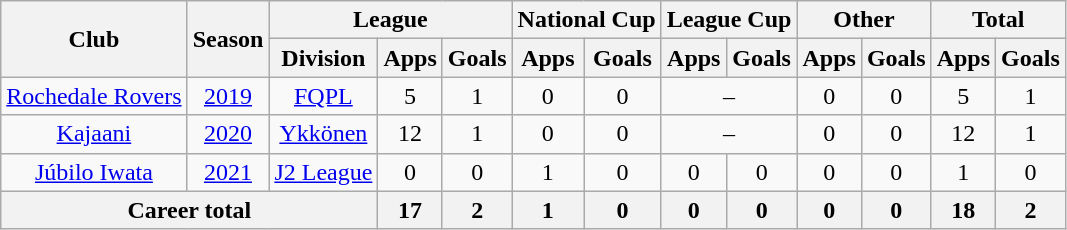<table class="wikitable" style="text-align: center">
<tr>
<th rowspan="2">Club</th>
<th rowspan="2">Season</th>
<th colspan="3">League</th>
<th colspan="2">National Cup</th>
<th colspan="2">League Cup</th>
<th colspan="2">Other</th>
<th colspan="2">Total</th>
</tr>
<tr>
<th>Division</th>
<th>Apps</th>
<th>Goals</th>
<th>Apps</th>
<th>Goals</th>
<th>Apps</th>
<th>Goals</th>
<th>Apps</th>
<th>Goals</th>
<th>Apps</th>
<th>Goals</th>
</tr>
<tr>
<td><a href='#'>Rochedale Rovers</a></td>
<td><a href='#'>2019</a></td>
<td><a href='#'>FQPL</a></td>
<td>5</td>
<td>1</td>
<td>0</td>
<td>0</td>
<td colspan="2">–</td>
<td>0</td>
<td>0</td>
<td>5</td>
<td>1</td>
</tr>
<tr>
<td><a href='#'>Kajaani</a></td>
<td><a href='#'>2020</a></td>
<td><a href='#'>Ykkönen</a></td>
<td>12</td>
<td>1</td>
<td>0</td>
<td>0</td>
<td colspan="2">–</td>
<td>0</td>
<td>0</td>
<td>12</td>
<td>1</td>
</tr>
<tr>
<td><a href='#'>Júbilo Iwata</a></td>
<td><a href='#'>2021</a></td>
<td><a href='#'>J2 League</a></td>
<td>0</td>
<td>0</td>
<td>1</td>
<td>0</td>
<td>0</td>
<td>0</td>
<td>0</td>
<td>0</td>
<td>1</td>
<td>0</td>
</tr>
<tr>
<th colspan=3>Career total</th>
<th>17</th>
<th>2</th>
<th>1</th>
<th>0</th>
<th>0</th>
<th>0</th>
<th>0</th>
<th>0</th>
<th>18</th>
<th>2</th>
</tr>
</table>
